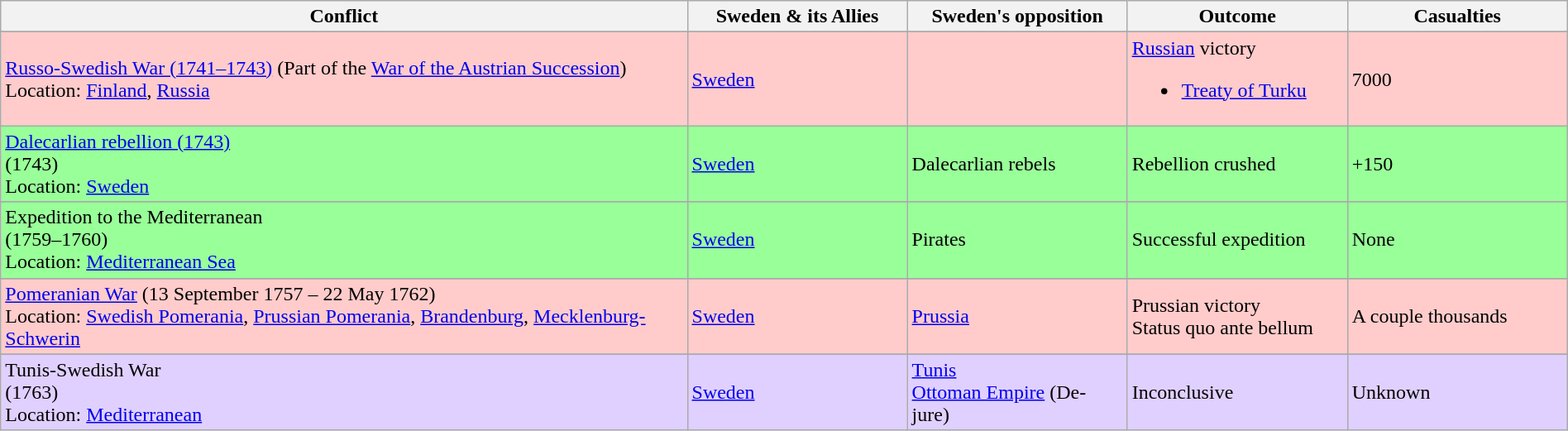<table class="wikitable sortable" width="100%">
<tr>
<th rowspan="1">Conflict</th>
<th rowspan="1" width=170px>Sweden & its Allies</th>
<th rowspan="1" width=170px>Sweden's opposition</th>
<th rowspan="1" width=170px>Outcome</th>
<th rowspan="1" width=170px>Casualties</th>
</tr>
<tr>
</tr>
<tr bgcolor="#FFCCCB">
<td><a href='#'>Russo-Swedish War (1741–1743)</a> (Part of the <a href='#'>War of the Austrian Succession</a>)<br>Location: <a href='#'>Finland</a>, <a href='#'>Russia</a></td>
<td> <a href='#'>Sweden</a></td>
<td></td>
<td><a href='#'>Russian</a> victory<br><ul><li><a href='#'>Treaty of Turku</a></li></ul></td>
<td>7000</td>
</tr>
<tr bgcolor="#99ff99">
<td><a href='#'>Dalecarlian rebellion (1743)</a><br>(1743)<br>Location: <a href='#'>Sweden</a></td>
<td> <a href='#'>Sweden</a></td>
<td>Dalecarlian rebels</td>
<td>Rebellion crushed</td>
<td>+150</td>
</tr>
<tr>
</tr>
<tr bgcolor="#99ff99">
<td>Expedition to the Mediterranean <br>(1759–1760)<br>Location: <a href='#'>Mediterranean Sea</a></td>
<td> <a href='#'>Sweden</a></td>
<td>Pirates</td>
<td>Successful expedition</td>
<td>None</td>
</tr>
<tr>
</tr>
<tr bgcolor="#FFCCCB">
<td><a href='#'>Pomeranian War</a> (13 September 1757 – 22 May 1762)<br>Location: <a href='#'>Swedish Pomerania</a>, <a href='#'>Prussian Pomerania</a>, <a href='#'>Brandenburg</a>, <a href='#'>Mecklenburg-Schwerin</a></td>
<td> <a href='#'>Sweden</a><br></td>
<td> <a href='#'>Prussia</a></td>
<td>Prussian victory<br> Status quo ante bellum</td>
<td>A couple thousands</td>
</tr>
<tr>
</tr>
<tr bgcolor="#E0D0FF">
<td>Tunis-Swedish War<br>(1763)<br>Location: <a href='#'>Mediterranean</a></td>
<td> <a href='#'>Sweden</a></td>
<td> <a href='#'>Tunis</a> <br> <a href='#'>Ottoman Empire</a> (De-jure)</td>
<td>Inconclusive</td>
<td>Unknown</td>
</tr>
</table>
